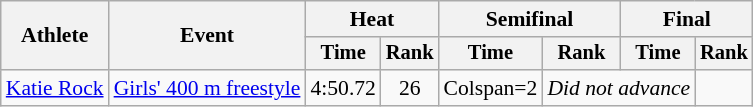<table class=wikitable style="font-size:90%">
<tr>
<th rowspan=2>Athlete</th>
<th rowspan=2>Event</th>
<th colspan=2>Heat</th>
<th colspan=2>Semifinal</th>
<th colspan=2>Final</th>
</tr>
<tr style="font-size:95%">
<th>Time</th>
<th>Rank</th>
<th>Time</th>
<th>Rank</th>
<th>Time</th>
<th>Rank</th>
</tr>
<tr align=center>
<td align=left><a href='#'>Katie Rock</a></td>
<td align=left><a href='#'>Girls' 400 m freestyle</a></td>
<td>4:50.72</td>
<td>26</td>
<td>Colspan=2 </td>
<td Colspan=2><em>Did not advance</em></td>
</tr>
</table>
